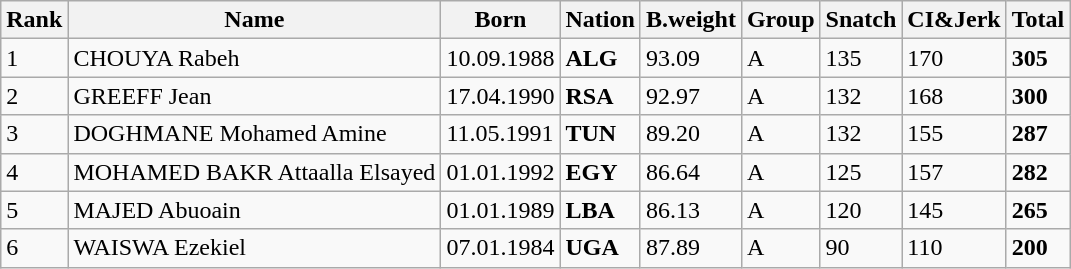<table class="wikitable">
<tr>
<th>Rank</th>
<th>Name</th>
<th>Born</th>
<th>Nation</th>
<th>B.weight</th>
<th>Group</th>
<th>Snatch</th>
<th>CI&Jerk</th>
<th>Total</th>
</tr>
<tr>
<td>1</td>
<td>CHOUYA Rabeh</td>
<td>10.09.1988</td>
<td><strong>ALG</strong></td>
<td>93.09</td>
<td>A</td>
<td>135</td>
<td>170</td>
<td><strong>305</strong></td>
</tr>
<tr>
<td>2</td>
<td>GREEFF Jean</td>
<td>17.04.1990</td>
<td><strong>RSA</strong></td>
<td>92.97</td>
<td>A</td>
<td>132</td>
<td>168</td>
<td><strong>300</strong></td>
</tr>
<tr>
<td>3</td>
<td>DOGHMANE Mohamed Amine</td>
<td>11.05.1991</td>
<td><strong>TUN</strong></td>
<td>89.20</td>
<td>A</td>
<td>132</td>
<td>155</td>
<td><strong>287</strong></td>
</tr>
<tr>
<td>4</td>
<td>MOHAMED BAKR Attaalla Elsayed</td>
<td>01.01.1992</td>
<td><strong>EGY</strong></td>
<td>86.64</td>
<td>A</td>
<td>125</td>
<td>157</td>
<td><strong>282</strong></td>
</tr>
<tr>
<td>5</td>
<td>MAJED Abuoain</td>
<td>01.01.1989</td>
<td><strong>LBA</strong></td>
<td>86.13</td>
<td>A</td>
<td>120</td>
<td>145</td>
<td><strong>265</strong></td>
</tr>
<tr>
<td>6</td>
<td>WAISWA Ezekiel</td>
<td>07.01.1984</td>
<td><strong>UGA</strong></td>
<td>87.89</td>
<td>A</td>
<td>90</td>
<td>110</td>
<td><strong>200</strong></td>
</tr>
</table>
